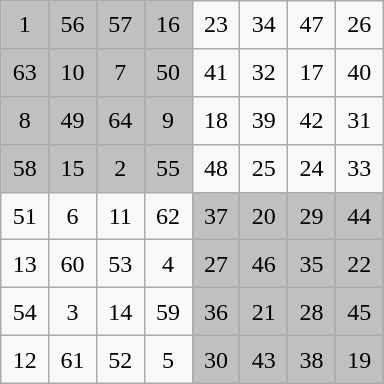<table class="wikitable" style="margin-left:auto;margin-right:auto;text-align:center;width:16em;height:16em;table-layout:fixed;">
<tr>
<td style="background-color: silver;">1</td>
<td style="background-color: silver;">56</td>
<td style="background-color: silver;">57</td>
<td style="background-color: silver;">16</td>
<td>23</td>
<td>34</td>
<td>47</td>
<td>26</td>
</tr>
<tr>
<td style="background-color: silver;">63</td>
<td style="background-color: silver;">10</td>
<td style="background-color: silver;">7</td>
<td style="background-color: silver;">50</td>
<td>41</td>
<td>32</td>
<td>17</td>
<td>40</td>
</tr>
<tr>
<td style="background-color: silver;">8</td>
<td style="background-color: silver;">49</td>
<td style="background-color: silver;">64</td>
<td style="background-color: silver;">9</td>
<td>18</td>
<td>39</td>
<td>42</td>
<td>31</td>
</tr>
<tr>
<td style="background-color: silver;">58</td>
<td style="background-color: silver;">15</td>
<td style="background-color: silver;">2</td>
<td style="background-color: silver;">55</td>
<td>48</td>
<td>25</td>
<td>24</td>
<td>33</td>
</tr>
<tr>
<td>51</td>
<td>6</td>
<td>11</td>
<td>62</td>
<td style="background-color: silver;">37</td>
<td style="background-color: silver;">20</td>
<td style="background-color: silver;">29</td>
<td style="background-color: silver;">44</td>
</tr>
<tr>
<td>13</td>
<td>60</td>
<td>53</td>
<td>4</td>
<td style="background-color: silver;">27</td>
<td style="background-color: silver;">46</td>
<td style="background-color: silver;">35</td>
<td style="background-color: silver;">22</td>
</tr>
<tr>
<td>54</td>
<td>3</td>
<td>14</td>
<td>59</td>
<td style="background-color: silver;">36</td>
<td style="background-color: silver;">21</td>
<td style="background-color: silver;">28</td>
<td style="background-color: silver;">45</td>
</tr>
<tr>
<td>12</td>
<td>61</td>
<td>52</td>
<td>5</td>
<td style="background-color: silver;">30</td>
<td style="background-color: silver;">43</td>
<td style="background-color: silver;">38</td>
<td style="background-color: silver;">19</td>
</tr>
</table>
